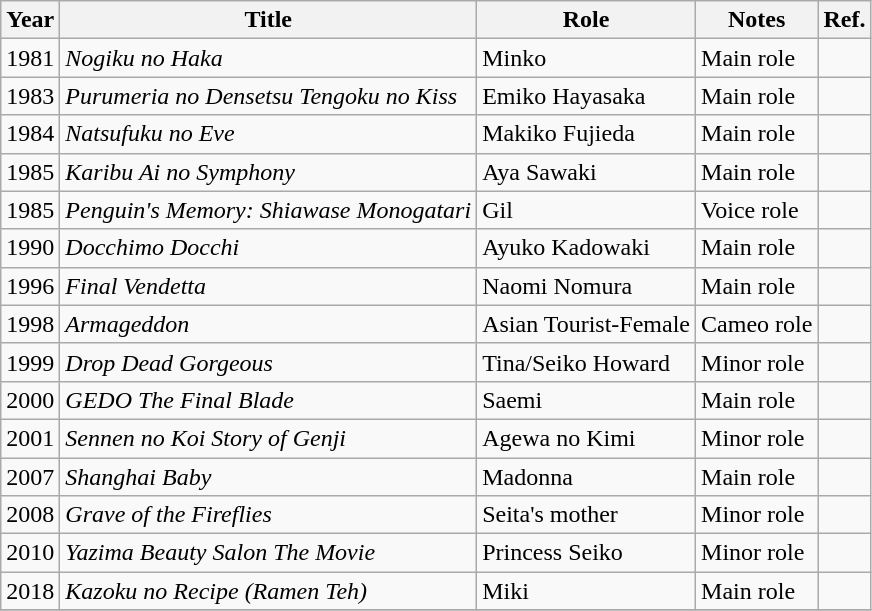<table class=wikitable>
<tr>
<th>Year</th>
<th>Title</th>
<th>Role</th>
<th>Notes</th>
<th>Ref.</th>
</tr>
<tr>
<td>1981</td>
<td><em>Nogiku no Haka</em></td>
<td>Minko</td>
<td>Main role</td>
<td></td>
</tr>
<tr>
<td>1983</td>
<td><em>Purumeria no Densetsu Tengoku no Kiss</em></td>
<td>Emiko Hayasaka</td>
<td>Main role</td>
<td></td>
</tr>
<tr>
<td>1984</td>
<td><em>Natsufuku no Eve</em></td>
<td>Makiko Fujieda</td>
<td>Main role</td>
<td></td>
</tr>
<tr>
<td>1985</td>
<td><em>Karibu Ai no Symphony</em></td>
<td>Aya Sawaki</td>
<td>Main role</td>
<td></td>
</tr>
<tr>
<td>1985</td>
<td><em>Penguin's Memory: Shiawase Monogatari</em></td>
<td>Gil</td>
<td>Voice role</td>
<td></td>
</tr>
<tr>
<td>1990</td>
<td><em>Docchimo Docchi</em></td>
<td>Ayuko Kadowaki</td>
<td>Main role</td>
<td></td>
</tr>
<tr>
<td>1996</td>
<td><em>Final Vendetta</em></td>
<td>Naomi Nomura</td>
<td>Main role</td>
<td></td>
</tr>
<tr>
<td>1998</td>
<td><em>Armageddon</em></td>
<td>Asian Tourist-Female</td>
<td>Cameo role</td>
<td></td>
</tr>
<tr>
<td>1999</td>
<td><em>Drop Dead Gorgeous </em></td>
<td>Tina/Seiko Howard</td>
<td>Minor role</td>
<td></td>
</tr>
<tr>
<td>2000</td>
<td><em>GEDO The Final Blade</em></td>
<td>Saemi</td>
<td>Main role</td>
<td></td>
</tr>
<tr>
<td>2001</td>
<td><em>Sennen no Koi Story of Genji</em></td>
<td>Agewa no Kimi</td>
<td>Minor role</td>
<td></td>
</tr>
<tr>
<td>2007</td>
<td><em>Shanghai Baby</em></td>
<td>Madonna</td>
<td>Main role</td>
<td></td>
</tr>
<tr>
<td>2008</td>
<td><em>Grave of the Fireflies</em></td>
<td>Seita's mother</td>
<td>Minor role</td>
<td></td>
</tr>
<tr>
<td>2010</td>
<td><em>Yazima Beauty Salon The Movie</em></td>
<td>Princess Seiko</td>
<td>Minor role</td>
<td></td>
</tr>
<tr>
<td>2018</td>
<td><em>Kazoku no Recipe (Ramen Teh)</em></td>
<td>Miki</td>
<td>Main role</td>
<td></td>
</tr>
<tr>
</tr>
</table>
